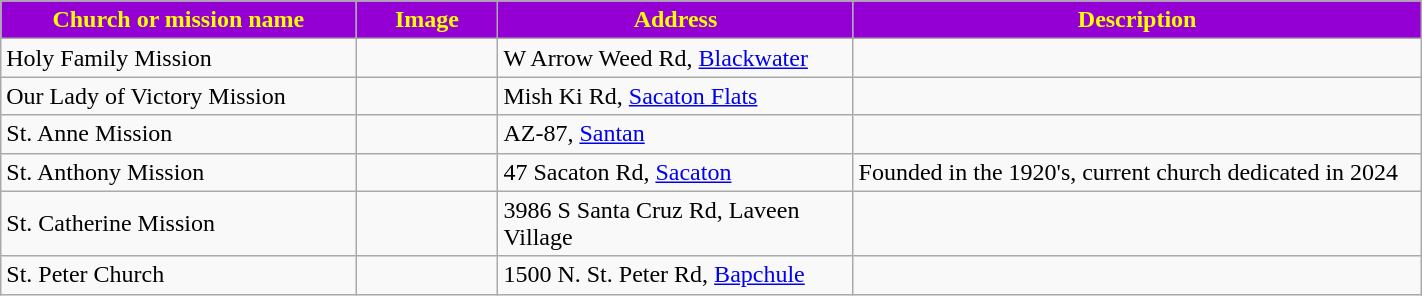<table class="wikitable sortable" style="width:75%">
<tr>
<th style="background:darkviolet; color:yellow;" width="25%"><strong>Church or mission name</strong></th>
<th style="background:darkviolet; color:yellow;" width="10%"><strong>Image</strong></th>
<th style="background:darkviolet; color:yellow;" width="25%"><strong>Address</strong></th>
<th style="background:darkviolet; color:yellow;" width="15"><strong>Description</strong></th>
</tr>
<tr>
<td>Holy Family Mission</td>
<td></td>
<td>W Arrow Weed Rd, <a href='#'>Blackwater</a></td>
<td></td>
</tr>
<tr>
<td>Our Lady of Victory Mission</td>
<td></td>
<td>Mish Ki Rd, <a href='#'>Sacaton Flats</a></td>
<td></td>
</tr>
<tr>
<td>St. Anne Mission</td>
<td></td>
<td>AZ-87, <a href='#'>Santan</a></td>
<td></td>
</tr>
<tr>
<td>St. Anthony Mission</td>
<td></td>
<td>47 Sacaton Rd, <a href='#'>Sacaton</a></td>
<td>Founded in the 1920's, current church dedicated in 2024</td>
</tr>
<tr>
<td>St. Catherine Mission</td>
<td></td>
<td>3986 S Santa Cruz Rd, Laveen Village</td>
<td></td>
</tr>
<tr>
<td>St. Peter Church</td>
<td></td>
<td>1500 N. St. Peter Rd, <a href='#'>Bapchule</a></td>
<td></td>
</tr>
</table>
